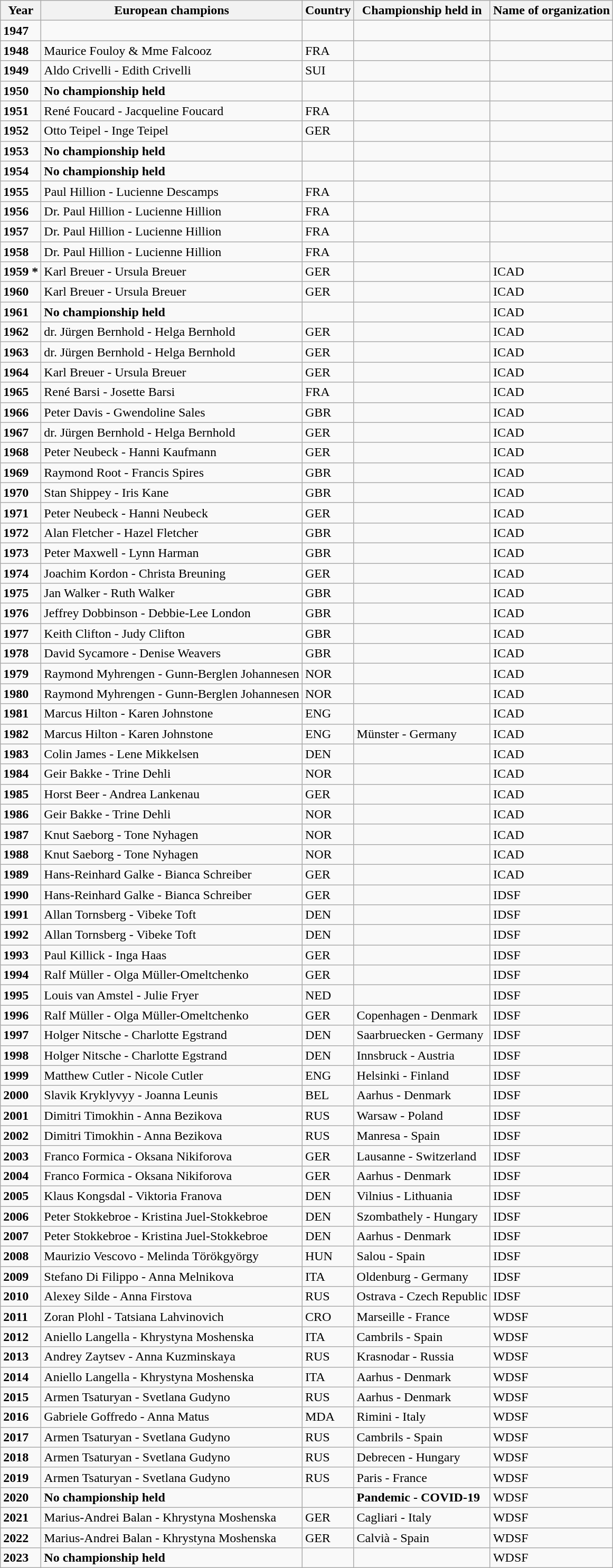<table class="wikitable">
<tr>
<th>Year</th>
<th>European champions</th>
<th>Country</th>
<th>Championship held in</th>
<th>Name of organization</th>
</tr>
<tr>
<td><strong>1947</strong></td>
<td></td>
<td></td>
<td></td>
<td></td>
</tr>
<tr>
<td><strong>1948</strong></td>
<td>Maurice Fouloy & Mme Falcooz</td>
<td>FRA</td>
<td></td>
<td></td>
</tr>
<tr>
<td><strong>1949</strong></td>
<td>Aldo Crivelli - Edith Crivelli</td>
<td>SUI</td>
<td></td>
<td></td>
</tr>
<tr>
<td><strong>1950</strong></td>
<td><strong>No championship held</strong></td>
<td></td>
<td></td>
<td></td>
</tr>
<tr>
<td><strong>1951</strong></td>
<td>René Foucard - Jacqueline Foucard</td>
<td>FRA</td>
<td></td>
<td></td>
</tr>
<tr>
<td><strong>1952</strong></td>
<td>Otto Teipel - Inge Teipel</td>
<td>GER</td>
<td></td>
<td></td>
</tr>
<tr>
<td><strong>1953</strong></td>
<td><strong>No championship held</strong></td>
<td></td>
<td></td>
<td></td>
</tr>
<tr>
<td><strong>1954</strong></td>
<td><strong>No championship held</strong></td>
<td></td>
<td></td>
<td></td>
</tr>
<tr>
<td><strong>1955</strong></td>
<td>Paul Hillion - Lucienne Descamps</td>
<td>FRA</td>
<td></td>
<td></td>
</tr>
<tr>
<td><strong>1956</strong></td>
<td>Dr. Paul Hillion - Lucienne Hillion</td>
<td>FRA</td>
<td></td>
<td></td>
</tr>
<tr>
<td><strong>1957</strong></td>
<td>Dr. Paul Hillion - Lucienne Hillion</td>
<td>FRA</td>
<td></td>
<td></td>
</tr>
<tr>
<td><strong>1958</strong></td>
<td>Dr. Paul Hillion - Lucienne Hillion</td>
<td>FRA</td>
<td></td>
<td></td>
</tr>
<tr>
<td><strong>1959 *</strong></td>
<td>Karl Breuer - Ursula Breuer</td>
<td>GER</td>
<td></td>
<td>ICAD</td>
</tr>
<tr>
<td><strong>1960</strong></td>
<td>Karl Breuer - Ursula Breuer</td>
<td>GER</td>
<td></td>
<td>ICAD</td>
</tr>
<tr>
<td><strong>1961</strong></td>
<td><strong>No championship held</strong></td>
<td></td>
<td></td>
<td>ICAD</td>
</tr>
<tr>
<td><strong>1962</strong></td>
<td>dr. Jürgen Bernhold - Helga Bernhold</td>
<td>GER</td>
<td></td>
<td>ICAD</td>
</tr>
<tr>
<td><strong>1963</strong></td>
<td>dr. Jürgen Bernhold - Helga Bernhold</td>
<td>GER</td>
<td></td>
<td>ICAD</td>
</tr>
<tr>
<td><strong>1964</strong></td>
<td>Karl Breuer - Ursula Breuer</td>
<td>GER</td>
<td></td>
<td>ICAD</td>
</tr>
<tr>
<td><strong>1965</strong></td>
<td>René Barsi - Josette Barsi</td>
<td>FRA</td>
<td></td>
<td>ICAD</td>
</tr>
<tr>
<td><strong>1966</strong></td>
<td>Peter Davis - Gwendoline Sales</td>
<td>GBR</td>
<td></td>
<td>ICAD</td>
</tr>
<tr>
<td><strong>1967</strong></td>
<td>dr. Jürgen Bernhold - Helga Bernhold</td>
<td>GER</td>
<td></td>
<td>ICAD</td>
</tr>
<tr>
<td><strong>1968</strong></td>
<td>Peter Neubeck - Hanni Kaufmann</td>
<td>GER</td>
<td></td>
<td>ICAD</td>
</tr>
<tr>
<td><strong>1969</strong></td>
<td>Raymond Root - Francis Spires</td>
<td>GBR</td>
<td></td>
<td>ICAD</td>
</tr>
<tr>
<td><strong>1970</strong></td>
<td>Stan Shippey - Iris Kane</td>
<td>GBR</td>
<td></td>
<td>ICAD</td>
</tr>
<tr>
<td><strong>1971</strong></td>
<td>Peter Neubeck - Hanni Neubeck</td>
<td>GER</td>
<td></td>
<td>ICAD</td>
</tr>
<tr>
<td><strong>1972</strong></td>
<td>Alan Fletcher - Hazel Fletcher</td>
<td>GBR</td>
<td></td>
<td>ICAD</td>
</tr>
<tr>
<td><strong>1973</strong></td>
<td>Peter Maxwell - Lynn Harman</td>
<td>GBR</td>
<td></td>
<td>ICAD</td>
</tr>
<tr>
<td><strong>1974</strong></td>
<td>Joachim Kordon - Christa Breuning</td>
<td>GER</td>
<td></td>
<td>ICAD</td>
</tr>
<tr>
<td><strong>1975</strong></td>
<td>Jan Walker - Ruth Walker</td>
<td>GBR</td>
<td></td>
<td>ICAD</td>
</tr>
<tr>
<td><strong>1976</strong></td>
<td>Jeffrey Dobbinson - Debbie-Lee London</td>
<td>GBR</td>
<td></td>
<td>ICAD</td>
</tr>
<tr>
<td><strong>1977</strong></td>
<td>Keith Clifton - Judy Clifton</td>
<td>GBR</td>
<td></td>
<td>ICAD</td>
</tr>
<tr>
<td><strong>1978</strong></td>
<td>David Sycamore - Denise Weavers</td>
<td>GBR</td>
<td></td>
<td>ICAD</td>
</tr>
<tr>
<td><strong>1979</strong></td>
<td>Raymond Myhrengen - Gunn-Berglen Johannesen</td>
<td>NOR</td>
<td></td>
<td>ICAD</td>
</tr>
<tr>
<td><strong>1980</strong></td>
<td>Raymond Myhrengen - Gunn-Berglen Johannesen</td>
<td>NOR</td>
<td></td>
<td>ICAD</td>
</tr>
<tr>
<td><strong>1981</strong></td>
<td>Marcus Hilton - Karen Johnstone</td>
<td>ENG</td>
<td></td>
<td>ICAD</td>
</tr>
<tr>
<td><strong>1982</strong></td>
<td>Marcus Hilton - Karen Johnstone</td>
<td>ENG</td>
<td>Münster - Germany</td>
<td>ICAD</td>
</tr>
<tr>
<td><strong>1983</strong></td>
<td>Colin James - Lene Mikkelsen</td>
<td>DEN</td>
<td></td>
<td>ICAD</td>
</tr>
<tr>
<td><strong>1984</strong></td>
<td>Geir Bakke - Trine Dehli</td>
<td>NOR</td>
<td></td>
<td>ICAD</td>
</tr>
<tr>
<td><strong>1985</strong></td>
<td>Horst Beer - Andrea Lankenau</td>
<td>GER</td>
<td></td>
<td>ICAD</td>
</tr>
<tr>
<td><strong>1986</strong></td>
<td>Geir Bakke - Trine Dehli</td>
<td>NOR</td>
<td></td>
<td>ICAD</td>
</tr>
<tr>
<td><strong>1987</strong></td>
<td>Knut Saeborg - Tone Nyhagen</td>
<td>NOR</td>
<td></td>
<td>ICAD</td>
</tr>
<tr>
<td><strong>1988</strong></td>
<td>Knut Saeborg - Tone Nyhagen</td>
<td>NOR</td>
<td></td>
<td>ICAD</td>
</tr>
<tr>
<td><strong>1989</strong></td>
<td>Hans-Reinhard Galke - Bianca Schreiber</td>
<td>GER</td>
<td></td>
<td>ICAD</td>
</tr>
<tr>
<td><strong>1990</strong></td>
<td>Hans-Reinhard Galke - Bianca Schreiber</td>
<td>GER</td>
<td></td>
<td>IDSF</td>
</tr>
<tr>
<td><strong>1991</strong></td>
<td>Allan Tornsberg - Vibeke Toft</td>
<td>DEN</td>
<td></td>
<td>IDSF</td>
</tr>
<tr>
<td><strong>1992</strong></td>
<td>Allan Tornsberg - Vibeke Toft</td>
<td>DEN</td>
<td></td>
<td>IDSF</td>
</tr>
<tr>
<td><strong>1993</strong></td>
<td>Paul Killick - Inga Haas</td>
<td>GER</td>
<td></td>
<td>IDSF</td>
</tr>
<tr>
<td><strong>1994</strong></td>
<td>Ralf Müller - Olga Müller-Omeltchenko</td>
<td>GER</td>
<td></td>
<td>IDSF</td>
</tr>
<tr>
<td><strong>1995</strong></td>
<td>Louis van Amstel - Julie Fryer</td>
<td>NED</td>
<td></td>
<td>IDSF</td>
</tr>
<tr>
<td><strong>1996</strong></td>
<td>Ralf Müller - Olga Müller-Omeltchenko</td>
<td>GER</td>
<td>Copenhagen - Denmark</td>
<td>IDSF</td>
</tr>
<tr>
<td><strong>1997</strong></td>
<td>Holger Nitsche - Charlotte Egstrand</td>
<td>DEN</td>
<td>Saarbruecken - Germany</td>
<td>IDSF</td>
</tr>
<tr>
<td><strong>1998</strong></td>
<td>Holger Nitsche - Charlotte Egstrand</td>
<td>DEN</td>
<td>Innsbruck - Austria</td>
<td>IDSF</td>
</tr>
<tr>
<td><strong>1999</strong></td>
<td>Matthew Cutler - Nicole Cutler</td>
<td>ENG</td>
<td>Helsinki - Finland</td>
<td>IDSF</td>
</tr>
<tr>
<td><strong>2000</strong></td>
<td>Slavik Kryklyvyy - Joanna Leunis</td>
<td>BEL</td>
<td>Aarhus - Denmark</td>
<td>IDSF</td>
</tr>
<tr>
<td><strong>2001</strong></td>
<td>Dimitri Timokhin - Anna Bezikova</td>
<td>RUS</td>
<td>Warsaw - Poland</td>
<td>IDSF</td>
</tr>
<tr>
<td><strong>2002</strong></td>
<td>Dimitri Timokhin - Anna Bezikova</td>
<td>RUS</td>
<td>Manresa - Spain</td>
<td>IDSF</td>
</tr>
<tr>
<td><strong>2003</strong></td>
<td>Franco Formica - Oksana Nikiforova</td>
<td>GER</td>
<td>Lausanne - Switzerland</td>
<td>IDSF</td>
</tr>
<tr>
<td><strong>2004</strong></td>
<td>Franco Formica - Oksana Nikiforova</td>
<td>GER</td>
<td>Aarhus - Denmark</td>
<td>IDSF</td>
</tr>
<tr>
<td><strong>2005</strong></td>
<td>Klaus Kongsdal - Viktoria Franova</td>
<td>DEN</td>
<td>Vilnius - Lithuania</td>
<td>IDSF</td>
</tr>
<tr>
<td><strong>2006</strong></td>
<td>Peter Stokkebroe - Kristina Juel-Stokkebroe</td>
<td>DEN</td>
<td>Szombathely - Hungary</td>
<td>IDSF</td>
</tr>
<tr>
<td><strong>2007</strong></td>
<td>Peter Stokkebroe - Kristina Juel-Stokkebroe</td>
<td>DEN</td>
<td>Aarhus - Denmark</td>
<td>IDSF</td>
</tr>
<tr>
<td><strong>2008</strong></td>
<td>Maurizio Vescovo - Melinda Törökgyörgy</td>
<td>HUN</td>
<td>Salou - Spain</td>
<td>IDSF</td>
</tr>
<tr>
<td><strong>2009</strong></td>
<td>Stefano Di Filippo - Anna Melnikova</td>
<td>ITA</td>
<td>Oldenburg - Germany</td>
<td>IDSF</td>
</tr>
<tr>
<td><strong>2010</strong></td>
<td>Alexey Silde - Anna Firstova</td>
<td>RUS</td>
<td>Ostrava - Czech Republic</td>
<td>IDSF</td>
</tr>
<tr>
<td><strong>2011</strong></td>
<td>Zoran Plohl - Tatsiana Lahvinovich</td>
<td>CRO</td>
<td>Marseille - France</td>
<td>WDSF</td>
</tr>
<tr>
<td><strong>2012</strong></td>
<td>Aniello Langella - Khrystyna Moshenska</td>
<td>ITA</td>
<td>Cambrils - Spain</td>
<td>WDSF</td>
</tr>
<tr>
<td><strong>2013</strong></td>
<td>Andrey Zaytsev - Anna Kuzminskaya</td>
<td>RUS</td>
<td>Krasnodar - Russia</td>
<td>WDSF</td>
</tr>
<tr>
<td><strong>2014</strong></td>
<td>Aniello Langella - Khrystyna Moshenska</td>
<td>ITA</td>
<td>Aarhus - Denmark</td>
<td>WDSF</td>
</tr>
<tr>
<td><strong>2015</strong></td>
<td>Armen Tsaturyan - Svetlana Gudyno</td>
<td>RUS</td>
<td>Aarhus - Denmark</td>
<td>WDSF</td>
</tr>
<tr>
<td><strong>2016</strong></td>
<td>Gabriele Goffredo - Anna Matus</td>
<td>MDA</td>
<td>Rimini - Italy</td>
<td>WDSF</td>
</tr>
<tr>
<td><strong>2017</strong></td>
<td>Armen Tsaturyan - Svetlana Gudyno</td>
<td>RUS</td>
<td>Cambrils - Spain</td>
<td>WDSF</td>
</tr>
<tr>
<td><strong>2018</strong></td>
<td>Armen Tsaturyan - Svetlana Gudyno</td>
<td>RUS</td>
<td>Debrecen - Hungary</td>
<td>WDSF</td>
</tr>
<tr>
<td><strong>2019</strong></td>
<td>Armen Tsaturyan - Svetlana Gudyno</td>
<td>RUS</td>
<td>Paris - France</td>
<td>WDSF</td>
</tr>
<tr>
<td><strong>2020</strong></td>
<td><strong>No championship held</strong></td>
<td></td>
<td><strong>Pandemic - COVID-19</strong></td>
<td>WDSF</td>
</tr>
<tr>
<td><strong>2021</strong></td>
<td>Marius-Andrei Balan - Khrystyna Moshenska</td>
<td>GER</td>
<td>Cagliari - Italy</td>
<td>WDSF</td>
</tr>
<tr>
<td><strong>2022</strong></td>
<td>Marius-Andrei Balan - Khrystyna Moshenska</td>
<td>GER</td>
<td>Calvià - Spain</td>
<td>WDSF</td>
</tr>
<tr>
<td><strong>2023</strong></td>
<td><strong>No championship held</strong></td>
<td></td>
<td></td>
<td>WDSF</td>
</tr>
</table>
